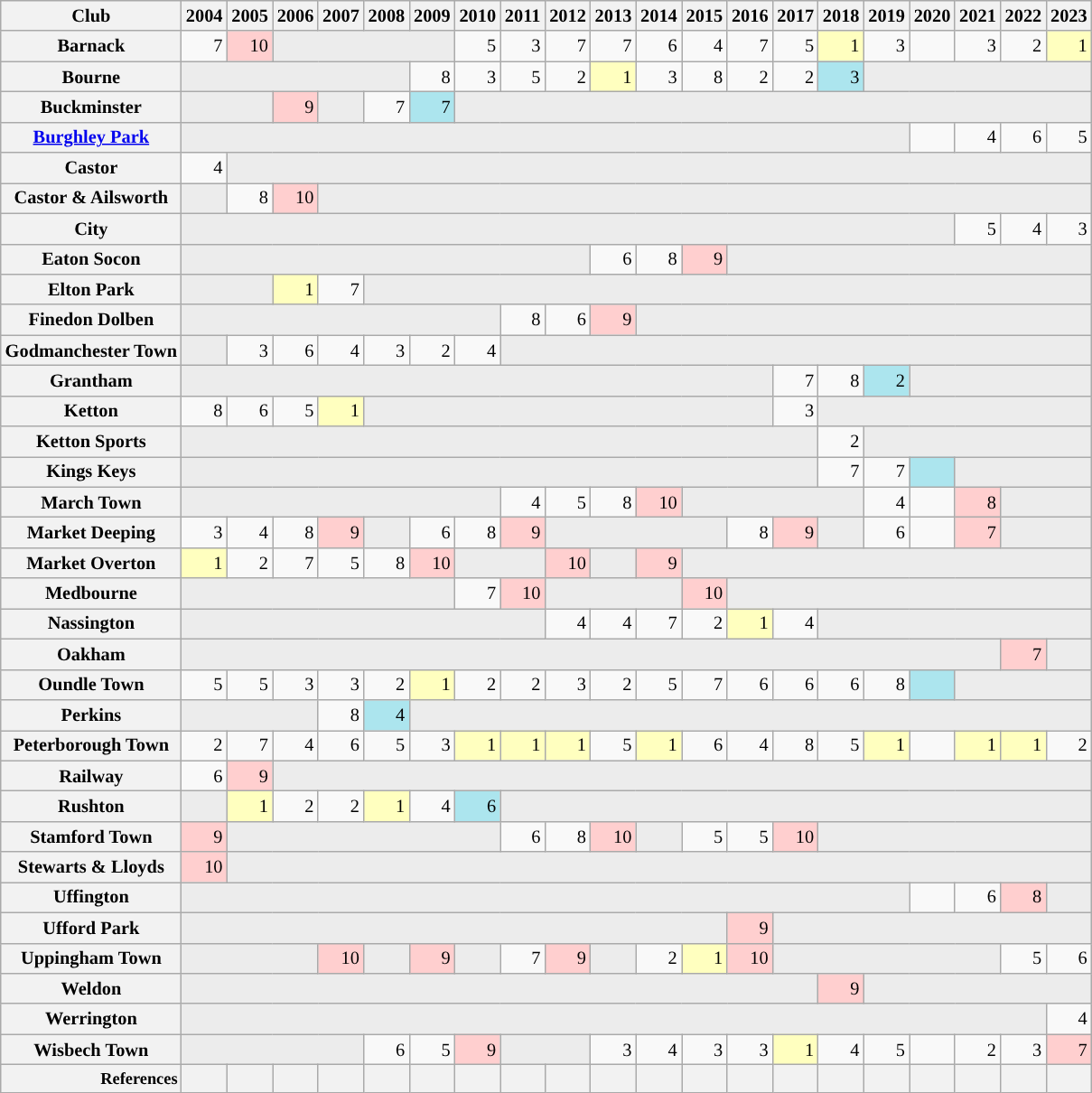<table class="wikitable plainrowheaders" style="font-size:85%; text-align: right;">
<tr>
<th scope="col">Club</th>
<th scope="col">2004</th>
<th scope="col">2005</th>
<th scope="col">2006</th>
<th scope="col">2007</th>
<th scope="col">2008</th>
<th scope="col">2009</th>
<th scope="col">2010</th>
<th scope="col">2011</th>
<th scope="col">2012</th>
<th scope="col">2013</th>
<th scope="col">2014</th>
<th scope="col">2015</th>
<th scope="col">2016</th>
<th scope="col">2017</th>
<th scope="col">2018</th>
<th scope="col">2019</th>
<th scope="col">2020</th>
<th scope="col">2021</th>
<th scope="col">2022</th>
<th scope="col">2023</th>
</tr>
<tr>
<th scope="row">Barnack</th>
<td>7</td>
<td bgcolor="#ffcfcf">10</td>
<td bgcolor="#ececec" colspan="4"></td>
<td>5</td>
<td>3</td>
<td>7</td>
<td>7</td>
<td>6</td>
<td>4</td>
<td>7</td>
<td>5</td>
<td bgcolor="#ffffbf">1</td>
<td>3</td>
<td></td>
<td>3</td>
<td>2</td>
<td bgcolor="#ffffbf">1</td>
</tr>
<tr>
<th scope="row">Bourne</th>
<td bgcolor="#ececec" colspan="5"></td>
<td>8</td>
<td>3</td>
<td>5</td>
<td>2</td>
<td bgcolor="#ffffbf">1</td>
<td>3</td>
<td>8</td>
<td>2</td>
<td>2</td>
<td bgcolor="#ace5ee">3</td>
<td bgcolor="#ececec" colspan="5"></td>
</tr>
<tr>
<th scope="row">Buckminster</th>
<td bgcolor="#ececec" colspan="2"></td>
<td bgcolor="#ffcfcf">9</td>
<td bgcolor="#ececec"></td>
<td>7</td>
<td bgcolor="#ace5ee">7</td>
<td bgcolor="#ececec" colspan="14"></td>
</tr>
<tr>
<th scope="row"><a href='#'>Burghley Park</a></th>
<td bgcolor="#ececec" colspan="16"></td>
<td></td>
<td>4</td>
<td>6</td>
<td>5</td>
</tr>
<tr>
<th scope="row">Castor </th>
<td>4</td>
<td bgcolor="#ececec" colspan="19"></td>
</tr>
<tr>
<th scope="row">Castor & Ailsworth</th>
<td bgcolor="#ececec"></td>
<td>8</td>
<td bgcolor="#ffcfcf">10</td>
<td bgcolor="#ececec" colspan="17"></td>
</tr>
<tr>
<th scope="row">City</th>
<td bgcolor="#ececec" colspan="17"></td>
<td>5</td>
<td>4</td>
<td>3</td>
</tr>
<tr>
<th scope="row">Eaton Socon</th>
<td bgcolor="#ececec" colspan="9"></td>
<td>6</td>
<td>8</td>
<td bgcolor="#ffcfcf">9</td>
<td bgcolor="#ececec" colspan="8"></td>
</tr>
<tr>
<th scope="row">Elton Park</th>
<td bgcolor="#ececec" colspan="2"></td>
<td bgcolor="#ffffbf">1</td>
<td>7</td>
<td bgcolor="#ececec" colspan="16"></td>
</tr>
<tr>
<th scope="row">Finedon Dolben</th>
<td bgcolor="#ececec" colspan="7"></td>
<td>8</td>
<td>6</td>
<td bgcolor="#ffcfcf">9</td>
<td bgcolor="#ececec" colspan="10"></td>
</tr>
<tr>
<th scope="row">Godmanchester Town</th>
<td bgcolor="#ececec"></td>
<td>3</td>
<td>6</td>
<td>4</td>
<td>3</td>
<td>2</td>
<td>4</td>
<td bgcolor="#ececec" colspan="13"></td>
</tr>
<tr>
<th scope="row">Grantham</th>
<td bgcolor="#ececec" colspan="13"></td>
<td>7</td>
<td>8</td>
<td bgcolor="#ace5ee">2</td>
<td bgcolor="#ececec" colspan="4"></td>
</tr>
<tr>
<th scope="row">Ketton </th>
<td>8</td>
<td>6</td>
<td>5</td>
<td bgcolor="#ffffbf">1</td>
<td bgcolor="#ececec" colspan="9"></td>
<td>3</td>
<td bgcolor="#ececec" colspan="6"></td>
</tr>
<tr>
<th scope="row">Ketton Sports </th>
<td bgcolor="#ececec" colspan="14"></td>
<td>2</td>
<td bgcolor="#ececec" colspan="5"></td>
</tr>
<tr>
<th scope="row">Kings Keys</th>
<td bgcolor="#ececec" colspan="14"></td>
<td>7</td>
<td>7</td>
<td bgcolor="#ace5ee"></td>
<td bgcolor="#ececec" colspan="4"></td>
</tr>
<tr>
<th scope="row">March Town</th>
<td bgcolor="#ececec" colspan="7"></td>
<td>4</td>
<td>5</td>
<td>8</td>
<td bgcolor="#ffcfcf">10</td>
<td bgcolor="#ececec" colspan="4"></td>
<td>4</td>
<td></td>
<td bgcolor="#ffcfcf">8</td>
<td bgcolor="#ececec" colspan="2"></td>
</tr>
<tr>
<th scope="row">Market Deeping</th>
<td>3</td>
<td>4</td>
<td>8</td>
<td bgcolor="#ffcfcf">9</td>
<td bgcolor="#ececec"></td>
<td>6</td>
<td>8</td>
<td bgcolor="#ffcfcf">9</td>
<td bgcolor="#ececec" colspan="4"></td>
<td>8</td>
<td bgcolor="#ffcfcf">9</td>
<td bgcolor="#ececec"></td>
<td>6</td>
<td></td>
<td bgcolor="#ffcfcf">7</td>
<td bgcolor="#ececec" colspan="2"></td>
</tr>
<tr>
<th scope="row">Market Overton</th>
<td bgcolor="#ffffbf">1</td>
<td>2</td>
<td>7</td>
<td>5</td>
<td>8</td>
<td bgcolor="#ffcfcf">10</td>
<td bgcolor="#ececec" colspan="2"></td>
<td bgcolor="#ffcfcf">10</td>
<td bgcolor="#ececec"></td>
<td bgcolor="#ffcfcf">9</td>
<td bgcolor="#ececec" colspan="9"></td>
</tr>
<tr>
<th scope="row">Medbourne</th>
<td bgcolor="#ececec" colspan="6"></td>
<td>7</td>
<td bgcolor="#ffcfcf">10</td>
<td bgcolor="#ececec" colspan="3"></td>
<td bgcolor="#ffcfcf">10</td>
<td bgcolor="#ececec" colspan="8"></td>
</tr>
<tr>
<th scope="row">Nassington</th>
<td bgcolor="#ececec" colspan="8"></td>
<td>4</td>
<td>4</td>
<td>7</td>
<td>2</td>
<td bgcolor="#ffffbf">1</td>
<td>4</td>
<td bgcolor="#ececec" colspan="6"></td>
</tr>
<tr>
<th scope="row">Oakham</th>
<td bgcolor="#ececec" colspan="18"></td>
<td bgcolor="#ffcfcf">7</td>
<td bgcolor="#ececec" colspan="1"></td>
</tr>
<tr>
<th scope="row">Oundle Town</th>
<td>5</td>
<td>5</td>
<td>3</td>
<td>3</td>
<td>2</td>
<td bgcolor="#ffffbf">1</td>
<td>2</td>
<td>2</td>
<td>3</td>
<td>2</td>
<td>5</td>
<td>7</td>
<td>6</td>
<td>6</td>
<td>6</td>
<td>8</td>
<td bgcolor="#ace5ee"></td>
<td bgcolor="#ececec" colspan="3"></td>
</tr>
<tr>
<th scope="row">Perkins</th>
<td bgcolor="#ececec" colspan="3"></td>
<td>8</td>
<td bgcolor="#ace5ee">4</td>
<td bgcolor="#ececec" colspan="15"></td>
</tr>
<tr>
<th scope="row">Peterborough Town</th>
<td>2</td>
<td>7</td>
<td>4</td>
<td>6</td>
<td>5</td>
<td>3</td>
<td bgcolor="#ffffbf">1</td>
<td bgcolor="#ffffbf">1</td>
<td bgcolor="#ffffbf">1</td>
<td>5</td>
<td bgcolor="#ffffbf">1</td>
<td>6</td>
<td>4</td>
<td>8</td>
<td>5</td>
<td bgcolor="#ffffbf">1</td>
<td></td>
<td bgcolor="#ffffbf">1</td>
<td bgcolor="#ffffbf">1</td>
<td>2</td>
</tr>
<tr>
<th scope="row">Railway</th>
<td>6</td>
<td bgcolor="#ffcfcf">9</td>
<td bgcolor="#ececec" colspan="18"></td>
</tr>
<tr>
<th scope="row">Rushton</th>
<td bgcolor="#ececec"></td>
<td bgcolor="#ffffbf">1</td>
<td>2</td>
<td>2</td>
<td bgcolor="#ffffbf">1</td>
<td>4</td>
<td bgcolor="#ace5ee">6</td>
<td bgcolor="#ececec" colspan="13"></td>
</tr>
<tr>
<th scope="row">Stamford Town</th>
<td bgcolor="#ffcfcf">9</td>
<td bgcolor="#ececec" colspan="6"></td>
<td>6</td>
<td>8</td>
<td bgcolor="#ffcfcf">10</td>
<td bgcolor="#ececec"></td>
<td>5</td>
<td>5</td>
<td bgcolor="#ffcfcf">10</td>
<td bgcolor="#ececec" colspan="6"></td>
</tr>
<tr>
<th scope="row">Stewarts & Lloyds</th>
<td bgcolor="#ffcfcf">10</td>
<td bgcolor="#ececec" colspan="19"></td>
</tr>
<tr>
<th scope="row">Uffington</th>
<td bgcolor="#ececec" colspan="16"></td>
<td></td>
<td>6</td>
<td bgcolor="#ffcfcf">8</td>
<td bgcolor="#ececec" colspan="1"></td>
</tr>
<tr>
<th scope="row">Ufford Park</th>
<td bgcolor="#ececec" colspan="12"></td>
<td bgcolor="#ffcfcf">9</td>
<td bgcolor="#ececec" colspan="7"></td>
</tr>
<tr>
<th scope="row">Uppingham Town</th>
<td bgcolor="#ececec" colspan="3"></td>
<td bgcolor="#ffcfcf">10</td>
<td bgcolor="#ececec"></td>
<td bgcolor="#ffcfcf">9</td>
<td bgcolor="#ececec"></td>
<td>7</td>
<td bgcolor="#ffcfcf">9</td>
<td bgcolor="#ececec"></td>
<td>2</td>
<td bgcolor="#ffffbf">1</td>
<td bgcolor="#ffcfcf">10</td>
<td bgcolor="#ececec" colspan="5"></td>
<td>5</td>
<td>6</td>
</tr>
<tr>
<th scope="row">Weldon</th>
<td bgcolor="#ececec" colspan="14"></td>
<td bgcolor="#ffcfcf">9</td>
<td bgcolor="#ececec" colspan="5"></td>
</tr>
<tr>
<th scope="row">Werrington</th>
<td bgcolor="#ececec" colspan="19"></td>
<td>4</td>
</tr>
<tr>
<th scope="row">Wisbech Town</th>
<td bgcolor="#ececec" colspan="4"></td>
<td>6</td>
<td>5</td>
<td bgcolor="#ffcfcf">9</td>
<td bgcolor="#ececec" colspan="2"></td>
<td>3</td>
<td>4</td>
<td>3</td>
<td>3</td>
<td bgcolor="#ffffbf">1</td>
<td>4</td>
<td>5</td>
<td></td>
<td>2</td>
<td>3</td>
<td bgcolor="#ffcfcf">7</td>
</tr>
<tr style="font-size:90%; text-align:center">
<th scope="row" style="text-align: right">References</th>
<th scope="col"></th>
<th scope="col"></th>
<th scope="col"></th>
<th scope="col"></th>
<th scope="col"></th>
<th scope="col"></th>
<th scope="col"></th>
<th scope="col"></th>
<th scope="col"></th>
<th scope="col"></th>
<th scope="col"></th>
<th scope="col"></th>
<th scope="col"></th>
<th scope="col"></th>
<th scope="col"></th>
<th scope="col"></th>
<th scope="col"></th>
<th scope="col"></th>
<th scope="col"></th>
<th scope="col"></th>
</tr>
</table>
